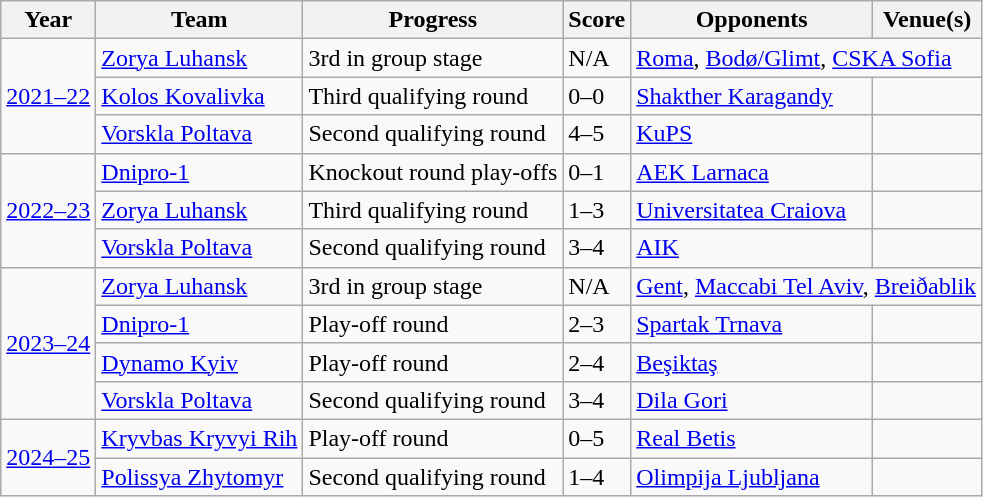<table class="wikitable Sortable">
<tr>
<th>Year</th>
<th>Team</th>
<th>Progress</th>
<th>Score</th>
<th>Opponents</th>
<th>Venue(s)</th>
</tr>
<tr>
<td rowspan=3><a href='#'>2021–22</a></td>
<td><a href='#'>Zorya Luhansk</a></td>
<td>3rd in group stage</td>
<td>N/A</td>
<td colspan=2> <a href='#'>Roma</a>,  <a href='#'>Bodø/Glimt</a>,  <a href='#'>CSKA Sofia</a></td>
</tr>
<tr>
<td><a href='#'>Kolos Kovalivka</a></td>
<td>Third qualifying round</td>
<td>0–0 </td>
<td> <a href='#'>Shakther Karagandy</a></td>
<td></td>
</tr>
<tr>
<td><a href='#'>Vorskla Poltava</a></td>
<td>Second qualifying round</td>
<td>4–5 </td>
<td> <a href='#'>KuPS</a></td>
<td></td>
</tr>
<tr>
<td rowspan=3><a href='#'>2022–23</a></td>
<td><a href='#'>Dnipro-1</a></td>
<td>Knockout round play-offs</td>
<td>0–1</td>
<td> <a href='#'>AEK Larnaca</a></td>
<td></td>
</tr>
<tr>
<td><a href='#'>Zorya Luhansk</a></td>
<td>Third qualifying round</td>
<td>1–3</td>
<td> <a href='#'>Universitatea Craiova</a></td>
<td></td>
</tr>
<tr>
<td><a href='#'>Vorskla Poltava</a></td>
<td>Second qualifying round</td>
<td>3–4 </td>
<td> <a href='#'>AIK</a></td>
<td></td>
</tr>
<tr>
<td rowspan=4><a href='#'>2023–24</a></td>
<td><a href='#'>Zorya Luhansk</a></td>
<td>3rd in group stage</td>
<td>N/A</td>
<td colspan=2> <a href='#'>Gent</a>,  <a href='#'>Maccabi Tel Aviv</a>,  <a href='#'>Breiðablik</a></td>
</tr>
<tr>
<td><a href='#'>Dnipro-1</a></td>
<td>Play-off round</td>
<td>2–3</td>
<td> <a href='#'>Spartak Trnava</a></td>
<td></td>
</tr>
<tr>
<td><a href='#'>Dynamo Kyiv</a></td>
<td>Play-off round</td>
<td>2–4</td>
<td> <a href='#'>Beşiktaş</a></td>
<td></td>
</tr>
<tr>
<td><a href='#'>Vorskla Poltava</a></td>
<td>Second qualifying round</td>
<td>3–4</td>
<td> <a href='#'>Dila Gori</a></td>
<td></td>
</tr>
<tr>
<td rowspan=2><a href='#'>2024–25</a></td>
<td><a href='#'>Kryvbas Kryvyi Rih</a></td>
<td>Play-off round</td>
<td>0–5</td>
<td> <a href='#'>Real Betis</a></td>
<td></td>
</tr>
<tr>
<td><a href='#'>Polissya Zhytomyr</a></td>
<td>Second qualifying round</td>
<td>1–4</td>
<td> <a href='#'>Olimpija Ljubljana</a></td>
<td></td>
</tr>
</table>
